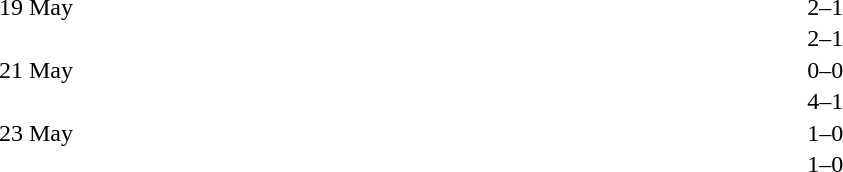<table cellspacing=1 width=70%>
<tr>
<th width=25%></th>
<th width=30%></th>
<th width=15%></th>
<th width=30%></th>
</tr>
<tr>
<td>19 May</td>
<td align=right></td>
<td align=center>2–1</td>
<td></td>
</tr>
<tr>
<td></td>
<td align=right></td>
<td align=center>2–1</td>
<td></td>
</tr>
<tr>
<td>21 May</td>
<td align=right></td>
<td align=center>0–0</td>
<td></td>
</tr>
<tr>
<td></td>
<td align=right></td>
<td align=center>4–1</td>
<td></td>
</tr>
<tr>
<td>23 May</td>
<td align=right></td>
<td align=center>1–0</td>
<td></td>
</tr>
<tr>
<td></td>
<td align=right></td>
<td align=center>1–0</td>
<td></td>
</tr>
</table>
